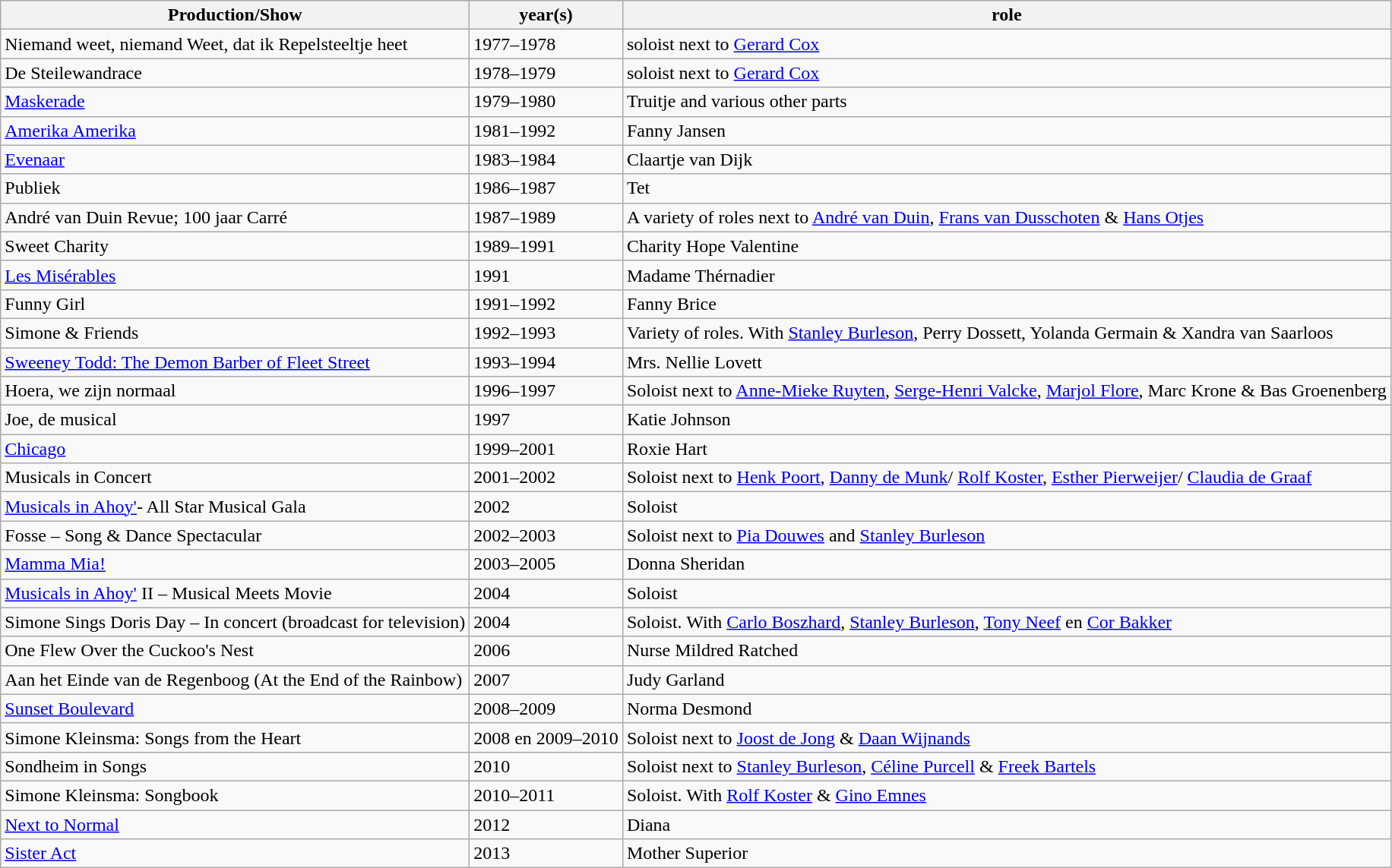<table class="wikitable">
<tr>
<th>Production/Show</th>
<th>year(s)</th>
<th>role</th>
</tr>
<tr>
<td>Niemand weet, niemand Weet, dat ik Repelsteeltje heet</td>
<td>1977–1978</td>
<td>soloist next to <a href='#'>Gerard Cox</a></td>
</tr>
<tr>
<td>De Steilewandrace</td>
<td>1978–1979</td>
<td>soloist next to <a href='#'>Gerard Cox</a></td>
</tr>
<tr>
<td><a href='#'>Maskerade</a></td>
<td>1979–1980</td>
<td>Truitje and various other parts</td>
</tr>
<tr>
<td><a href='#'>Amerika Amerika</a></td>
<td>1981–1992</td>
<td>Fanny Jansen</td>
</tr>
<tr>
<td><a href='#'>Evenaar</a></td>
<td>1983–1984</td>
<td>Claartje van Dijk</td>
</tr>
<tr>
<td>Publiek</td>
<td>1986–1987</td>
<td>Tet</td>
</tr>
<tr>
<td>André van Duin Revue; 100 jaar Carré</td>
<td>1987–1989</td>
<td>A variety of roles next to <a href='#'>André van Duin</a>, <a href='#'>Frans van Dusschoten</a> & <a href='#'>Hans Otjes</a></td>
</tr>
<tr>
<td>Sweet Charity</td>
<td>1989–1991</td>
<td>Charity Hope Valentine</td>
</tr>
<tr>
<td><a href='#'>Les Misérables</a></td>
<td>1991</td>
<td>Madame Thérnadier</td>
</tr>
<tr>
<td>Funny Girl</td>
<td>1991–1992</td>
<td>Fanny Brice</td>
</tr>
<tr>
<td>Simone & Friends</td>
<td>1992–1993</td>
<td>Variety of roles. With <a href='#'>Stanley Burleson</a>, Perry Dossett, Yolanda Germain & Xandra van Saarloos</td>
</tr>
<tr>
<td><a href='#'>Sweeney Todd: The Demon Barber of Fleet Street</a></td>
<td>1993–1994</td>
<td>Mrs. Nellie Lovett</td>
</tr>
<tr>
<td>Hoera, we zijn normaal</td>
<td>1996–1997</td>
<td>Soloist next to <a href='#'>Anne-Mieke Ruyten</a>, <a href='#'>Serge-Henri Valcke</a>, <a href='#'>Marjol Flore</a>, Marc Krone & Bas Groenenberg</td>
</tr>
<tr>
<td>Joe, de musical</td>
<td>1997</td>
<td>Katie Johnson</td>
</tr>
<tr>
<td><a href='#'>Chicago</a></td>
<td>1999–2001</td>
<td>Roxie Hart</td>
</tr>
<tr>
<td>Musicals in Concert</td>
<td>2001–2002</td>
<td>Soloist next to <a href='#'>Henk Poort</a>, <a href='#'>Danny de Munk</a>/ <a href='#'>Rolf Koster</a>, <a href='#'>Esther Pierweijer</a>/ <a href='#'>Claudia de Graaf</a></td>
</tr>
<tr>
<td><a href='#'>Musicals in Ahoy'</a>- All Star Musical Gala</td>
<td>2002</td>
<td>Soloist</td>
</tr>
<tr>
<td>Fosse – Song & Dance Spectacular</td>
<td>2002–2003</td>
<td>Soloist next to <a href='#'>Pia Douwes</a> and <a href='#'>Stanley Burleson</a></td>
</tr>
<tr>
<td><a href='#'>Mamma Mia!</a></td>
<td>2003–2005</td>
<td>Donna Sheridan</td>
</tr>
<tr>
<td><a href='#'>Musicals in Ahoy'</a> II – Musical Meets Movie</td>
<td>2004</td>
<td>Soloist</td>
</tr>
<tr>
<td>Simone Sings Doris Day – In concert (broadcast for television)</td>
<td>2004</td>
<td>Soloist. With <a href='#'>Carlo Boszhard</a>, <a href='#'>Stanley Burleson</a>, <a href='#'>Tony Neef</a> en <a href='#'>Cor Bakker</a></td>
</tr>
<tr>
<td>One Flew Over the Cuckoo's Nest</td>
<td>2006</td>
<td>Nurse Mildred Ratched</td>
</tr>
<tr>
<td>Aan het Einde van de Regenboog (At the End of the Rainbow)</td>
<td>2007</td>
<td>Judy Garland</td>
</tr>
<tr>
<td><a href='#'>Sunset Boulevard</a></td>
<td>2008–2009</td>
<td>Norma Desmond</td>
</tr>
<tr>
<td>Simone Kleinsma: Songs from the Heart</td>
<td>2008 en 2009–2010</td>
<td>Soloist next to <a href='#'>Joost de Jong</a> & <a href='#'>Daan Wijnands</a></td>
</tr>
<tr>
<td>Sondheim in Songs</td>
<td>2010</td>
<td>Soloist next to <a href='#'>Stanley Burleson</a>, <a href='#'>Céline Purcell</a> & <a href='#'>Freek Bartels</a></td>
</tr>
<tr>
<td>Simone Kleinsma: Songbook</td>
<td>2010–2011</td>
<td>Soloist. With <a href='#'>Rolf Koster</a> & <a href='#'>Gino Emnes</a></td>
</tr>
<tr>
<td><a href='#'>Next to Normal</a></td>
<td>2012</td>
<td>Diana</td>
</tr>
<tr>
<td><a href='#'>Sister Act</a></td>
<td>2013</td>
<td>Mother Superior</td>
</tr>
</table>
